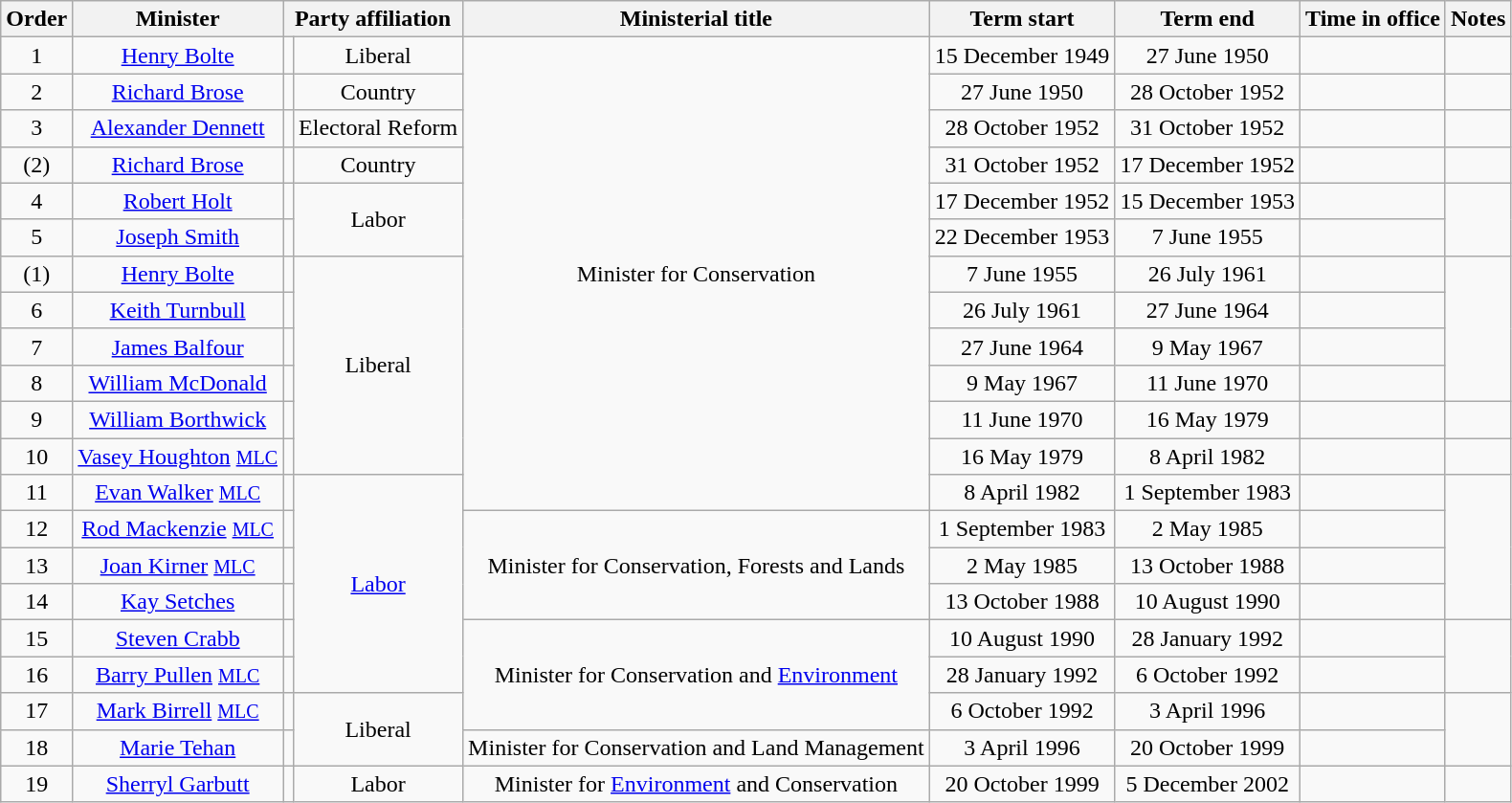<table class="wikitable" style="text-align:center">
<tr>
<th>Order</th>
<th>Minister</th>
<th colspan="2">Party affiliation</th>
<th>Ministerial title</th>
<th>Term start</th>
<th>Term end</th>
<th>Time in office</th>
<th>Notes</th>
</tr>
<tr>
<td>1</td>
<td><a href='#'>Henry Bolte</a> </td>
<td></td>
<td>Liberal</td>
<td rowspan="13">Minister for Conservation</td>
<td>15 December 1949</td>
<td>27 June 1950</td>
<td></td>
<td></td>
</tr>
<tr>
<td>2</td>
<td><a href='#'>Richard Brose</a> </td>
<td></td>
<td>Country</td>
<td>27 June 1950</td>
<td>28 October 1952</td>
<td></td>
<td></td>
</tr>
<tr>
<td>3</td>
<td><a href='#'>Alexander Dennett</a> </td>
<td></td>
<td>Electoral Reform</td>
<td>28 October 1952</td>
<td>31 October 1952</td>
<td></td>
<td></td>
</tr>
<tr>
<td>(2)</td>
<td><a href='#'>Richard Brose</a> </td>
<td></td>
<td>Country</td>
<td>31 October 1952</td>
<td>17 December 1952</td>
<td></td>
<td></td>
</tr>
<tr>
<td>4</td>
<td><a href='#'>Robert Holt</a> </td>
<td></td>
<td rowspan="2">Labor</td>
<td>17 December 1952</td>
<td>15 December 1953</td>
<td></td>
<td rowspan="2"></td>
</tr>
<tr>
<td>5</td>
<td><a href='#'>Joseph Smith</a> </td>
<td></td>
<td>22 December 1953</td>
<td>7 June 1955</td>
<td></td>
</tr>
<tr>
<td>(1)</td>
<td><a href='#'>Henry Bolte</a> </td>
<td></td>
<td rowspan="6">Liberal</td>
<td>7 June 1955</td>
<td>26 July 1961</td>
<td></td>
<td rowspan="4"></td>
</tr>
<tr>
<td>6</td>
<td><a href='#'>Keith Turnbull</a> </td>
<td></td>
<td>26 July 1961</td>
<td>27 June 1964</td>
<td></td>
</tr>
<tr>
<td>7</td>
<td><a href='#'>James Balfour</a> </td>
<td></td>
<td>27 June 1964</td>
<td>9 May 1967</td>
<td></td>
</tr>
<tr>
<td>8</td>
<td><a href='#'>William McDonald</a> </td>
<td></td>
<td>9 May 1967</td>
<td>11 June 1970</td>
<td></td>
</tr>
<tr>
<td>9</td>
<td><a href='#'>William Borthwick</a> </td>
<td></td>
<td>11 June 1970</td>
<td>16 May 1979</td>
<td></td>
<td></td>
</tr>
<tr>
<td>10</td>
<td><a href='#'>Vasey Houghton</a> <small><a href='#'>MLC</a></small></td>
<td></td>
<td>16 May 1979</td>
<td>8 April 1982</td>
<td></td>
<td></td>
</tr>
<tr>
<td>11</td>
<td><a href='#'>Evan Walker</a> <small><a href='#'>MLC</a></small></td>
<td></td>
<td rowspan="6"><a href='#'>Labor</a></td>
<td>8 April 1982</td>
<td>1 September 1983</td>
<td></td>
<td rowspan="4"></td>
</tr>
<tr>
<td>12</td>
<td><a href='#'>Rod Mackenzie</a> <a href='#'><small>MLC</small></a></td>
<td></td>
<td rowspan="3">Minister for Conservation, Forests and Lands</td>
<td>1 September 1983</td>
<td>2 May 1985</td>
<td></td>
</tr>
<tr>
<td>13</td>
<td><a href='#'>Joan Kirner</a> <a href='#'><small>MLC</small></a></td>
<td></td>
<td>2 May 1985</td>
<td>13 October 1988</td>
<td></td>
</tr>
<tr>
<td>14</td>
<td><a href='#'>Kay Setches</a> </td>
<td></td>
<td>13 October 1988</td>
<td>10 August 1990</td>
<td></td>
</tr>
<tr>
<td>15</td>
<td><a href='#'>Steven Crabb</a> </td>
<td></td>
<td rowspan="3">Minister for Conservation and <a href='#'>Environment</a></td>
<td>10 August 1990</td>
<td>28 January 1992</td>
<td></td>
<td rowspan="2"></td>
</tr>
<tr>
<td>16</td>
<td><a href='#'>Barry Pullen</a> <small><a href='#'>MLC</a></small></td>
<td></td>
<td>28 January 1992</td>
<td>6 October 1992</td>
<td></td>
</tr>
<tr>
<td>17</td>
<td><a href='#'>Mark Birrell</a> <small><a href='#'>MLC</a></small></td>
<td></td>
<td rowspan="2">Liberal</td>
<td>6 October 1992</td>
<td>3 April 1996</td>
<td></td>
<td rowspan="2"></td>
</tr>
<tr>
<td>18</td>
<td><a href='#'>Marie Tehan</a> </td>
<td></td>
<td>Minister for Conservation and Land Management</td>
<td>3 April 1996</td>
<td>20 October 1999</td>
<td></td>
</tr>
<tr>
<td>19</td>
<td><a href='#'>Sherryl Garbutt</a> </td>
<td></td>
<td>Labor</td>
<td>Minister for <a href='#'>Environment</a> and Conservation</td>
<td>20 October 1999</td>
<td>5 December 2002</td>
<td></td>
<td></td>
</tr>
</table>
